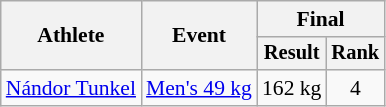<table class="wikitable" style="font-size:90%">
<tr>
<th rowspan="2">Athlete</th>
<th rowspan="2">Event</th>
<th colspan="2">Final</th>
</tr>
<tr style="font-size:95%">
<th>Result</th>
<th>Rank</th>
</tr>
<tr align="center">
<td align="left"><a href='#'>Nándor Tunkel</a></td>
<td align="left"><a href='#'>Men's 49 kg</a></td>
<td>162 kg</td>
<td>4</td>
</tr>
</table>
